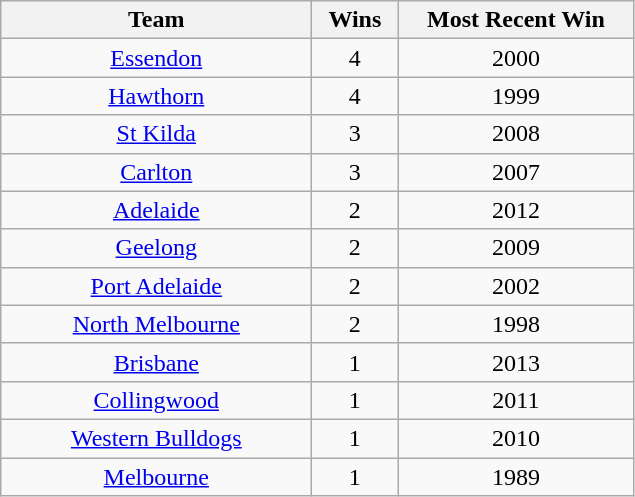<table class="wikitable sortable">
<tr>
<th style="width:200px;">Team</th>
<th width="50">Wins</th>
<th style="width:150px;">Most Recent Win</th>
</tr>
<tr style="text-align:center;">
<td><a href='#'>Essendon</a></td>
<td>4</td>
<td>2000</td>
</tr>
<tr style="text-align:center;">
<td><a href='#'>Hawthorn</a></td>
<td>4</td>
<td>1999</td>
</tr>
<tr style="text-align:center;">
<td><a href='#'>St Kilda</a></td>
<td>3</td>
<td>2008</td>
</tr>
<tr style="text-align:center;">
<td><a href='#'>Carlton</a></td>
<td>3</td>
<td>2007</td>
</tr>
<tr style="text-align:center;">
<td><a href='#'>Adelaide</a></td>
<td>2</td>
<td>2012</td>
</tr>
<tr style="text-align:center;">
<td><a href='#'>Geelong</a></td>
<td>2</td>
<td>2009</td>
</tr>
<tr style="text-align:center;">
<td><a href='#'>Port Adelaide</a></td>
<td>2</td>
<td>2002</td>
</tr>
<tr style="text-align:center;">
<td><a href='#'>North Melbourne</a></td>
<td>2</td>
<td>1998</td>
</tr>
<tr style="text-align:center;">
<td><a href='#'>Brisbane</a></td>
<td>1</td>
<td>2013</td>
</tr>
<tr style="text-align:center;">
<td><a href='#'>Collingwood</a></td>
<td>1</td>
<td>2011</td>
</tr>
<tr style="text-align:center;">
<td><a href='#'>Western Bulldogs</a></td>
<td>1</td>
<td>2010</td>
</tr>
<tr style="text-align:center;">
<td><a href='#'>Melbourne</a></td>
<td>1</td>
<td>1989</td>
</tr>
</table>
